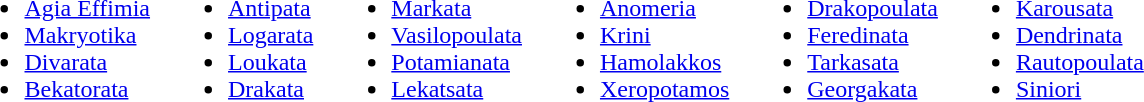<table cellpadding="5">
<tr valign="top">
<td><br><ul><li><a href='#'>Agia Effimia</a></li><li><a href='#'>Makryotika</a></li><li><a href='#'>Divarata</a></li><li><a href='#'>Bekatorata</a></li></ul></td>
<td><br><ul><li><a href='#'>Antipata</a></li><li><a href='#'>Logarata</a></li><li><a href='#'>Loukata</a></li><li><a href='#'>Drakata</a></li></ul></td>
<td><br><ul><li><a href='#'>Markata</a></li><li><a href='#'>Vasilopoulata</a></li><li><a href='#'>Potamianata</a></li><li><a href='#'>Lekatsata</a></li></ul></td>
<td><br><ul><li><a href='#'>Anomeria</a></li><li><a href='#'>Krini</a></li><li><a href='#'>Hamolakkos</a></li><li><a href='#'>Xeropotamos</a></li></ul></td>
<td><br><ul><li><a href='#'>Drakopoulata</a></li><li><a href='#'>Feredinata</a></li><li><a href='#'>Tarkasata</a></li><li><a href='#'>Georgakata</a></li></ul></td>
<td><br><ul><li><a href='#'>Karousata</a></li><li><a href='#'>Dendrinata</a></li><li><a href='#'>Rautopoulata</a></li><li><a href='#'>Siniori</a></li></ul></td>
</tr>
</table>
